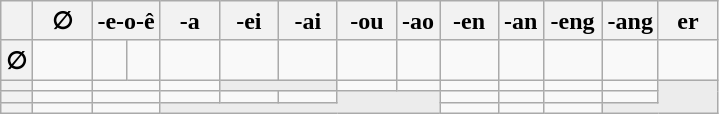<table class="wikitable" style="text-align:center">
<tr>
<th></th>
<th scope="col" style="min-width:2em">∅</th>
<th scope="col" colspan="2" style="min-width:2em">-⁠e-⁠o-⁠ê</th>
<th scope="col" style="min-width:2em">-⁠a</th>
<th scope="col" style="min-width:2em">-⁠ei</th>
<th scope="col" style="min-width:2em">-⁠ai</th>
<th scope="col" style="min-width:2em">-⁠ou</th>
<th scope="col">-⁠ao</th>
<th scope="col" style="min-width:2em">-⁠en</th>
<th scope="col">-⁠an</th>
<th scope="col" style="min-width:2em">-⁠eng</th>
<th scope="col">-⁠ang</th>
<th scope="col" style="min-width:2em">er</th>
</tr>
<tr style="vertical-align:top">
<th scope="row" style="vertical-align:middle">∅</th>
<td></td>
<td></td>
<td></td>
<td></td>
<td></td>
<td></td>
<td></td>
<td></td>
<td></td>
<td></td>
<td></td>
<td></td>
<td></td>
</tr>
<tr style="vertical-align:top">
<th scope="row" style="vertical-align:middle"></th>
<td></td>
<td colspan="2"></td>
<td></td>
<td colspan="2" class="table-na" style="background-color:#ececec;border-style:none"></td>
<td></td>
<td></td>
<td></td>
<td></td>
<td></td>
<td></td>
<td rowspan="3" class="table-na" style="background-color:#ececec;border-style:none"></td>
</tr>
<tr style="vertical-align:top">
<th scope="row" style="vertical-align:middle"></th>
<td></td>
<td colspan="2"></td>
<td></td>
<td></td>
<td></td>
<td colspan="2" class="table-na" style="background-color:#ececec;border-style:none"></td>
<td></td>
<td></td>
<td></td>
<td></td>
</tr>
<tr style="vertical-align:top">
<th scope="row" style="vertical-align:middle"></th>
<td></td>
<td colspan="2"></td>
<td colspan="5"  class="table-na" style="background-color:#ececec;border-style:none"></td>
<td></td>
<td></td>
<td></td>
<td colspan="2"  class="table-na" style="background-color:#ececec;border-style:none"></td>
</tr>
</table>
